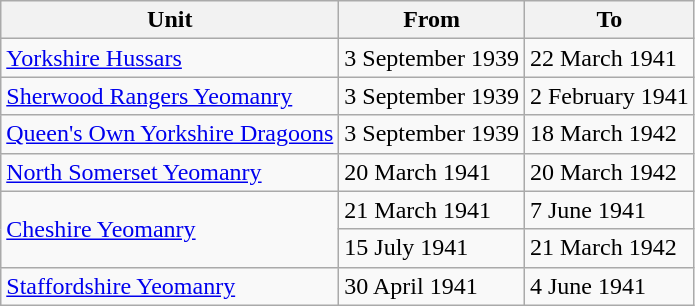<table class="wikitable">
<tr>
<th>Unit</th>
<th>From</th>
<th>To</th>
</tr>
<tr>
<td><a href='#'>Yorkshire Hussars</a></td>
<td>3 September 1939</td>
<td>22 March 1941</td>
</tr>
<tr>
<td><a href='#'>Sherwood Rangers Yeomanry</a></td>
<td>3 September 1939</td>
<td>2 February 1941</td>
</tr>
<tr>
<td><a href='#'>Queen's Own Yorkshire Dragoons</a></td>
<td>3 September 1939</td>
<td>18 March 1942</td>
</tr>
<tr>
<td><a href='#'>North Somerset Yeomanry</a></td>
<td>20 March 1941</td>
<td>20 March 1942</td>
</tr>
<tr>
<td rowspan=2><a href='#'>Cheshire Yeomanry</a></td>
<td>21 March 1941</td>
<td>7 June 1941</td>
</tr>
<tr>
<td>15 July 1941</td>
<td>21 March 1942</td>
</tr>
<tr>
<td><a href='#'>Staffordshire Yeomanry</a></td>
<td>30 April 1941</td>
<td>4 June 1941</td>
</tr>
</table>
